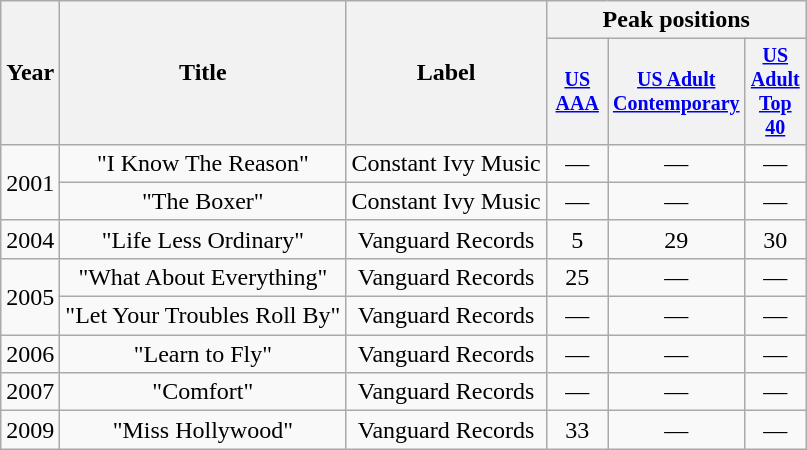<table class="wikitable" style="text-align:center;">
<tr>
<th rowspan="2"><strong>Year</strong></th>
<th rowspan="2"><strong>Title</strong></th>
<th rowspan="2"><strong>Label</strong></th>
<th colspan="3">Peak positions</th>
</tr>
<tr style="font-size:smaller;">
<th width="35"><a href='#'>US AAA</a></th>
<th width="35"><a href='#'>US Adult Contemporary</a></th>
<th width="35"><a href='#'>US Adult Top 40</a></th>
</tr>
<tr>
<td rowspan="2">2001</td>
<td>"I Know The Reason"</td>
<td>Constant Ivy Music</td>
<td>—</td>
<td>—</td>
<td>—</td>
</tr>
<tr>
<td>"The Boxer"</td>
<td>Constant Ivy Music</td>
<td>—</td>
<td>—</td>
<td>—</td>
</tr>
<tr>
<td>2004</td>
<td>"Life Less Ordinary"</td>
<td>Vanguard Records</td>
<td>5</td>
<td>29</td>
<td>30</td>
</tr>
<tr>
<td rowspan="2">2005</td>
<td>"What About Everything"</td>
<td>Vanguard Records</td>
<td>25</td>
<td>—</td>
<td>—</td>
</tr>
<tr>
<td>"Let Your Troubles Roll By"</td>
<td>Vanguard Records</td>
<td>—</td>
<td>—</td>
<td>—</td>
</tr>
<tr>
<td>2006</td>
<td>"Learn to Fly"</td>
<td>Vanguard Records</td>
<td>—</td>
<td>—</td>
<td>—</td>
</tr>
<tr>
<td>2007</td>
<td>"Comfort"</td>
<td>Vanguard Records</td>
<td>—</td>
<td>—</td>
<td>—</td>
</tr>
<tr>
<td>2009</td>
<td>"Miss Hollywood"</td>
<td>Vanguard Records</td>
<td>33</td>
<td>—</td>
<td>—</td>
</tr>
</table>
